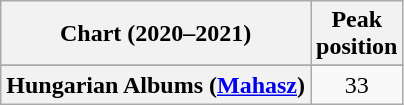<table class="wikitable sortable plainrowheaders">
<tr>
<th scope="col">Chart (2020–2021)</th>
<th scope="col">Peak<br>position</th>
</tr>
<tr>
</tr>
<tr>
</tr>
<tr>
<th scope="row">Hungarian Albums (<a href='#'>Mahasz</a>)</th>
<td align="center">33</td>
</tr>
</table>
